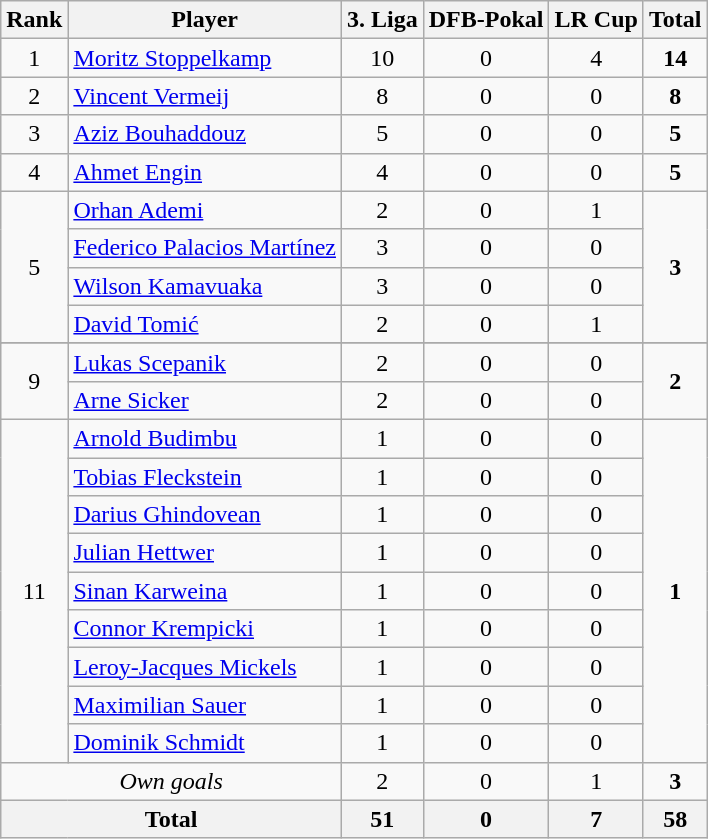<table class="wikitable" style="text-align:center;">
<tr>
<th>Rank</th>
<th>Player</th>
<th>3. Liga</th>
<th>DFB-Pokal</th>
<th>LR Cup</th>
<th>Total</th>
</tr>
<tr>
<td>1</td>
<td align=left> <a href='#'>Moritz Stoppelkamp</a></td>
<td>10</td>
<td>0</td>
<td>4</td>
<td><strong>14</strong></td>
</tr>
<tr>
<td>2</td>
<td align=left> <a href='#'>Vincent Vermeij</a></td>
<td>8</td>
<td>0</td>
<td>0</td>
<td><strong>8</strong></td>
</tr>
<tr>
<td>3</td>
<td align=left> <a href='#'>Aziz Bouhaddouz</a></td>
<td>5</td>
<td>0</td>
<td>0</td>
<td><strong>5</strong></td>
</tr>
<tr>
<td>4</td>
<td align=left> <a href='#'>Ahmet Engin</a></td>
<td>4</td>
<td>0</td>
<td>0</td>
<td><strong>5</strong></td>
</tr>
<tr>
<td rowspan=4>5</td>
<td align=left> <a href='#'>Orhan Ademi</a></td>
<td>2</td>
<td>0</td>
<td>1</td>
<td rowspan=4><strong>3</strong></td>
</tr>
<tr>
<td align=left> <a href='#'>Federico Palacios Martínez</a></td>
<td>3</td>
<td>0</td>
<td>0</td>
</tr>
<tr>
<td align=left> <a href='#'>Wilson Kamavuaka</a></td>
<td>3</td>
<td>0</td>
<td>0</td>
</tr>
<tr>
<td align=left> <a href='#'>David Tomić</a></td>
<td>2</td>
<td>0</td>
<td>1</td>
</tr>
<tr>
</tr>
<tr>
<td rowspan=2>9</td>
<td align=left> <a href='#'>Lukas Scepanik</a></td>
<td>2</td>
<td>0</td>
<td>0</td>
<td rowspan=2><strong>2</strong></td>
</tr>
<tr>
<td align=left> <a href='#'>Arne Sicker</a></td>
<td>2</td>
<td>0</td>
<td>0</td>
</tr>
<tr>
<td rowspan=9>11</td>
<td align=left> <a href='#'>Arnold Budimbu</a></td>
<td>1</td>
<td>0</td>
<td>0</td>
<td rowspan=9><strong>1</strong></td>
</tr>
<tr>
<td align=left> <a href='#'>Tobias Fleckstein</a></td>
<td>1</td>
<td>0</td>
<td>0</td>
</tr>
<tr>
<td align=left> <a href='#'>Darius Ghindovean</a></td>
<td>1</td>
<td>0</td>
<td>0</td>
</tr>
<tr>
<td align=left> <a href='#'>Julian Hettwer</a></td>
<td>1</td>
<td>0</td>
<td>0</td>
</tr>
<tr>
<td align=left> <a href='#'>Sinan Karweina</a></td>
<td>1</td>
<td>0</td>
<td>0</td>
</tr>
<tr>
<td align=left> <a href='#'>Connor Krempicki</a></td>
<td>1</td>
<td>0</td>
<td>0</td>
</tr>
<tr>
<td align=left> <a href='#'>Leroy-Jacques Mickels</a></td>
<td>1</td>
<td>0</td>
<td>0</td>
</tr>
<tr>
<td align=left> <a href='#'>Maximilian Sauer</a></td>
<td>1</td>
<td>0</td>
<td>0</td>
</tr>
<tr>
<td align=left> <a href='#'>Dominik Schmidt</a></td>
<td>1</td>
<td>0</td>
<td>0</td>
</tr>
<tr>
<td colspan=2 align=center><em>Own goals</em></td>
<td>2</td>
<td>0</td>
<td>1</td>
<td><strong>3</strong></td>
</tr>
<tr>
<th colspan=2>Total</th>
<th>51</th>
<th>0</th>
<th>7</th>
<th>58</th>
</tr>
</table>
